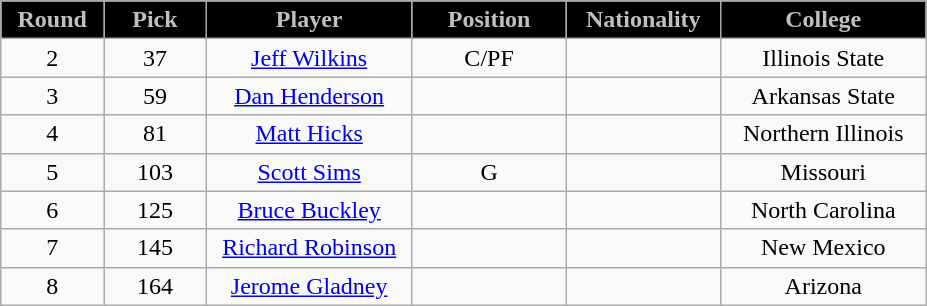<table class="wikitable sortable sortable">
<tr>
<th style="background:#000000; color:#c0c0c0" width="10%">Round</th>
<th style="background:#000000; color:#c0c0c0" width="10%">Pick</th>
<th style="background:#000000; color:#c0c0c0" width="20%">Player</th>
<th style="background:#000000; color:#c0c0c0" width="15%">Position</th>
<th style="background:#000000; color:#c0c0c0" width="15%">Nationality</th>
<th style="background:#000000; color:#c0c0c0" width="20%">College</th>
</tr>
<tr style="text-align: center">
<td>2</td>
<td>37</td>
<td><a href='#'>Jeff Wilkins</a></td>
<td>C/PF</td>
<td></td>
<td>Illinois State</td>
</tr>
<tr style="text-align: center">
<td>3</td>
<td>59</td>
<td><a href='#'>Dan Henderson</a></td>
<td></td>
<td></td>
<td>Arkansas State</td>
</tr>
<tr style="text-align: center">
<td>4</td>
<td>81</td>
<td><a href='#'>Matt Hicks</a></td>
<td></td>
<td></td>
<td>Northern Illinois</td>
</tr>
<tr style="text-align: center">
<td>5</td>
<td>103</td>
<td><a href='#'>Scott Sims</a></td>
<td>G</td>
<td></td>
<td>Missouri</td>
</tr>
<tr style="text-align: center">
<td>6</td>
<td>125</td>
<td><a href='#'>Bruce Buckley</a></td>
<td></td>
<td></td>
<td>North Carolina</td>
</tr>
<tr style="text-align: center">
<td>7</td>
<td>145</td>
<td><a href='#'>Richard Robinson</a></td>
<td></td>
<td></td>
<td>New Mexico</td>
</tr>
<tr style="text-align: center">
<td>8</td>
<td>164</td>
<td><a href='#'>Jerome Gladney</a></td>
<td></td>
<td></td>
<td>Arizona</td>
</tr>
</table>
